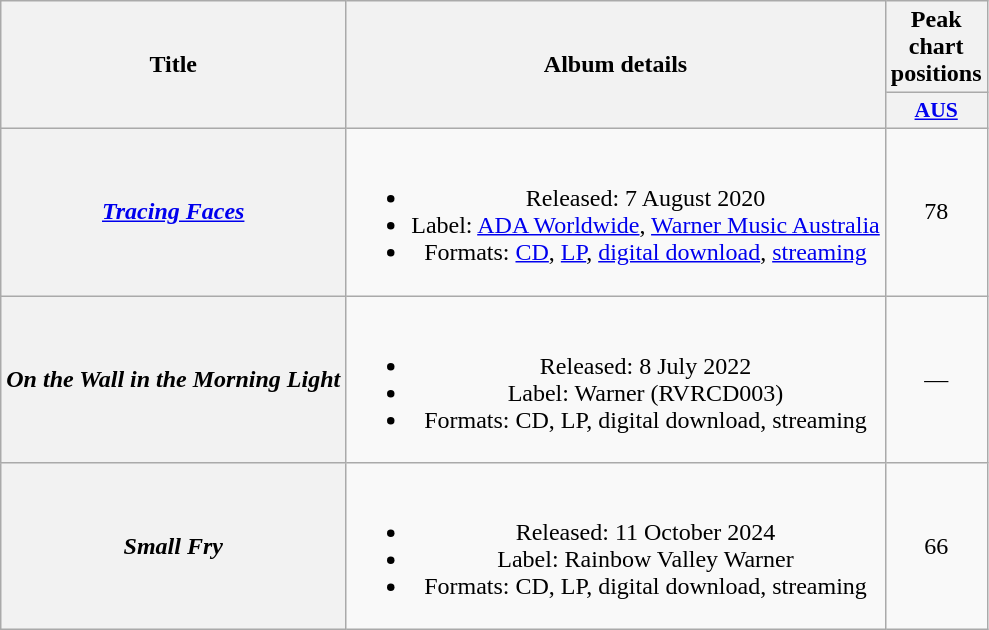<table class="wikitable plainrowheaders" style="text-align:center;">
<tr>
<th scope="col" rowspan="2">Title</th>
<th scope="col" rowspan="2">Album details</th>
<th scope="col" colspan="1">Peak chart positions</th>
</tr>
<tr>
<th scope="col" style="width:3em;font-size:90%;"><a href='#'>AUS</a><br></th>
</tr>
<tr>
<th scope="row"><em><a href='#'>Tracing Faces</a></em></th>
<td><br><ul><li>Released: 7 August 2020</li><li>Label: <a href='#'>ADA Worldwide</a>, <a href='#'>Warner Music Australia</a></li><li>Formats: <a href='#'>CD</a>, <a href='#'>LP</a>, <a href='#'>digital download</a>, <a href='#'>streaming</a></li></ul></td>
<td>78</td>
</tr>
<tr>
<th scope="row"><em>On the Wall in the Morning Light</em></th>
<td><br><ul><li>Released: 8 July 2022</li><li>Label: Warner (RVRCD003)</li><li>Formats: CD, LP, digital download, streaming</li></ul></td>
<td>—</td>
</tr>
<tr>
<th scope="row"><em>Small Fry</em></th>
<td><br><ul><li>Released: 11 October 2024</li><li>Label: Rainbow Valley Warner</li><li>Formats: CD, LP, digital download, streaming</li></ul></td>
<td>66</td>
</tr>
</table>
